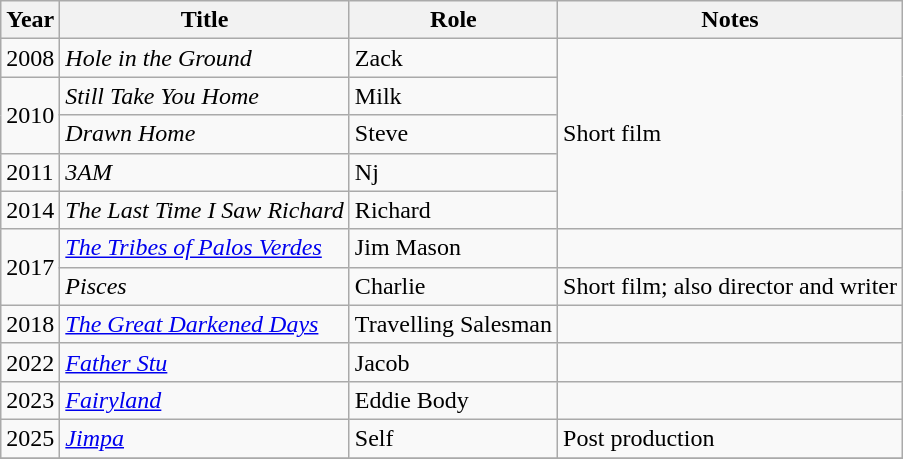<table class="wikitable">
<tr>
<th>Year</th>
<th>Title</th>
<th>Role</th>
<th class="unsortable">Notes</th>
</tr>
<tr>
<td>2008</td>
<td><em>Hole in the Ground</em></td>
<td>Zack</td>
<td rowspan="5">Short film</td>
</tr>
<tr>
<td rowspan="2">2010</td>
<td><em>Still Take You Home</em></td>
<td>Milk</td>
</tr>
<tr>
<td><em>Drawn Home</em></td>
<td>Steve</td>
</tr>
<tr>
<td>2011</td>
<td><em>3AM</em></td>
<td>Nj</td>
</tr>
<tr>
<td>2014</td>
<td><em>The Last Time I Saw Richard</em></td>
<td>Richard</td>
</tr>
<tr>
<td rowspan="2">2017</td>
<td><em><a href='#'>The Tribes of Palos Verdes</a></em></td>
<td>Jim Mason</td>
<td></td>
</tr>
<tr>
<td><em>Pisces</em></td>
<td>Charlie</td>
<td>Short film; also director and writer</td>
</tr>
<tr>
<td>2018</td>
<td><em><a href='#'>The Great Darkened Days</a></em></td>
<td>Travelling Salesman</td>
<td></td>
</tr>
<tr>
<td>2022</td>
<td><em><a href='#'>Father Stu</a></em></td>
<td>Jacob</td>
<td></td>
</tr>
<tr>
<td>2023</td>
<td><em><a href='#'>Fairyland</a></em></td>
<td>Eddie Body</td>
<td></td>
</tr>
<tr>
<td>2025</td>
<td><em><a href='#'>Jimpa</a></em></td>
<td>Self</td>
<td>Post production</td>
</tr>
<tr>
</tr>
</table>
